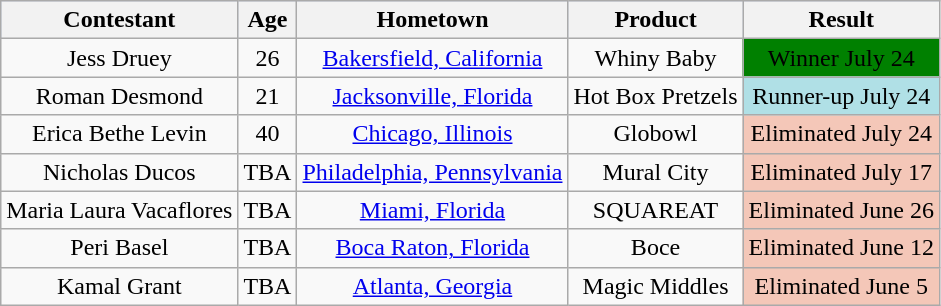<table class="wikitable sortable plainrowheaders" style="text-align:center">
<tr style="background:#C1D8FF;">
<th>Contestant</th>
<th>Age</th>
<th>Hometown</th>
<th class="wikitable unsortable">Product</th>
<th>Result</th>
</tr>
<tr>
<td>Jess Druey</td>
<td>26</td>
<td><a href='#'>Bakersfield, California</a></td>
<td>Whiny Baby</td>
<td style="background:green;"><span>Winner July 24</span></td>
</tr>
<tr>
<td>Roman Desmond</td>
<td>21</td>
<td><a href='#'>Jacksonville, Florida</a></td>
<td>Hot Box Pretzels</td>
<td style="background:#B0E0E6; text-align:center;">Runner-up July 24</td>
</tr>
<tr>
<td>Erica Bethe Levin</td>
<td>40</td>
<td><a href='#'>Chicago, Illinois</a></td>
<td>Globowl</td>
<td style="background:#f4c7b8; text-align:center;">Eliminated July 24</td>
</tr>
<tr>
<td>Nicholas Ducos</td>
<td>TBA</td>
<td><a href='#'>Philadelphia, Pennsylvania</a></td>
<td>Mural City</td>
<td style="background:#f4c7b8; text-align:center;">Eliminated July 17</td>
</tr>
<tr>
<td>Maria Laura Vacaflores</td>
<td>TBA</td>
<td><a href='#'>Miami, Florida</a></td>
<td>SQUAREAT</td>
<td style="background:#f4c7b8; text-align:center;">Eliminated June 26</td>
</tr>
<tr>
<td>Peri Basel</td>
<td>TBA</td>
<td><a href='#'>Boca Raton, Florida</a></td>
<td>Boce</td>
<td style="background:#f4c7b8; text-align:center;">Eliminated June 12</td>
</tr>
<tr>
<td>Kamal Grant</td>
<td>TBA</td>
<td><a href='#'>Atlanta, Georgia</a></td>
<td>Magic Middles</td>
<td style="background:#f4c7b8; text-align:center;">Eliminated June 5</td>
</tr>
</table>
